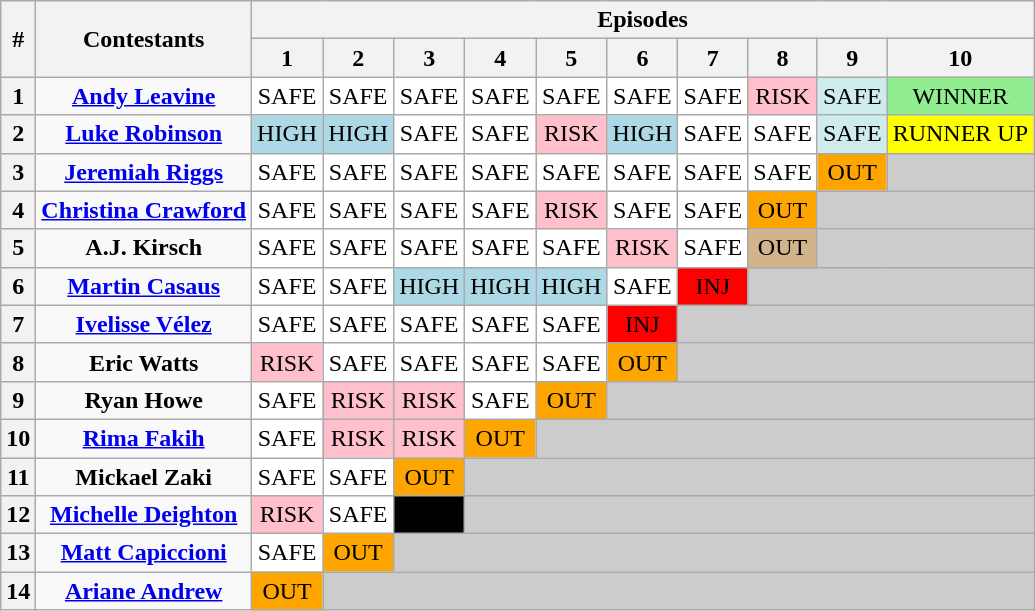<table class="wikitable" style="text-align:center; background:white">
<tr>
<th rowspan=2>#</th>
<th rowspan=2>Contestants</th>
<th colspan=10>Episodes</th>
</tr>
<tr>
<th>1</th>
<th>2</th>
<th>3</th>
<th>4</th>
<th>5</th>
<th>6</th>
<th>7</th>
<th>8</th>
<th>9</th>
<th>10</th>
</tr>
<tr>
<th>1</th>
<td style="background:#f9f9f9;"><strong><a href='#'>Andy Leavine</a></strong></td>
<td style="background:white;">SAFE</td>
<td style="background:white;">SAFE</td>
<td style="background:white;">SAFE</td>
<td style="background:white;">SAFE</td>
<td style="background:white;">SAFE</td>
<td style="background:white;">SAFE</td>
<td style="background:white;">SAFE</td>
<td risk style="background:pink;">RISK</td>
<td safe style="background:#cfecec;">SAFE</td>
<td out style="background:lightgreen;">WINNER</td>
</tr>
<tr>
<th>2</th>
<td style="background:#f9f9f9;"><strong><a href='#'>Luke Robinson</a></strong></td>
<td style="background:lightblue;">HIGH</td>
<td style="background:lightblue;">HIGH</td>
<td style="background:white;">SAFE</td>
<td style="background:white;">SAFE</td>
<td style="background:pink;">RISK</td>
<td style="background:lightblue;">HIGH</td>
<td style="background:white;">SAFE</td>
<td style="background:white;">SAFE</td>
<td style="background:#cfecec;">SAFE</td>
<td style="background:yellow;">RUNNER UP</td>
</tr>
<tr>
<th>3</th>
<td style="background:#f9f9f9;"><strong><a href='#'>Jeremiah Riggs</a></strong></td>
<td style="background:white;">SAFE</td>
<td style="background:white;">SAFE</td>
<td style="background:white;">SAFE</td>
<td style="background:white;">SAFE</td>
<td style="background:white;">SAFE</td>
<td style="background:white;">SAFE</td>
<td style="background:white;">SAFE</td>
<td style="background:white;">SAFE</td>
<td style="background:orange;">OUT</td>
<td style="background:#ccc;"></td>
</tr>
<tr>
<th>4</th>
<td style="background:#f9f9f9;"><strong><a href='#'>Christina Crawford</a></strong></td>
<td style="background:white;">SAFE</td>
<td style="background:white;">SAFE</td>
<td style="background:white;">SAFE</td>
<td style="background:white;">SAFE</td>
<td style="background:pink;">RISK</td>
<td style="background:white;">SAFE</td>
<td style="background:white;">SAFE</td>
<td style="background:orange;">OUT</td>
<td style="background:#ccc;" colspan="2"></td>
</tr>
<tr>
<th>5</th>
<td style="background:#f9f9f9;"><strong>A.J. Kirsch</strong></td>
<td style="background:white;">SAFE</td>
<td style="background:white;">SAFE</td>
<td style="background:white;">SAFE</td>
<td style="background:white;">SAFE</td>
<td style="background:white;">SAFE</td>
<td style="background:pink;">RISK</td>
<td style="background:white;">SAFE</td>
<td style="background:tan;">OUT</td>
<td style="background:#ccc;" colspan="2"></td>
</tr>
<tr>
<th>6</th>
<td style="background:#f9f9f9;"><strong><a href='#'>Martin Casaus</a></strong></td>
<td style="background:white;">SAFE</td>
<td style="background:white;">SAFE</td>
<td style="background:lightblue;">HIGH</td>
<td style="background:lightblue;">HIGH</td>
<td style="background:lightblue;">HIGH</td>
<td style="background:white;">SAFE</td>
<td style="background:red;">INJ</td>
<td style="background:#ccc;" colspan="3"></td>
</tr>
<tr>
<th>7</th>
<td style="background:#f9f9f9;"><strong><a href='#'>Ivelisse Vélez</a></strong></td>
<td style="background:white;">SAFE</td>
<td style="background:white;">SAFE</td>
<td style="background:white;">SAFE</td>
<td style="background:white;">SAFE</td>
<td style="background:white;">SAFE</td>
<td style="background:red;">INJ</td>
<td style="background:#ccc;" colspan="4"></td>
</tr>
<tr>
<th>8</th>
<td style="background:#f9f9f9;"><strong>Eric Watts</strong></td>
<td style="background:pink;">RISK</td>
<td style="background:white;">SAFE</td>
<td style="background:white;">SAFE</td>
<td style="background:white;">SAFE</td>
<td style="background:white;">SAFE</td>
<td style="background:orange;">OUT</td>
<td style="background:#ccc;" colspan="4"></td>
</tr>
<tr>
<th>9</th>
<td style="background:#f9f9f9;"><strong>Ryan Howe</strong></td>
<td style="background:white;">SAFE</td>
<td style="background:pink;">RISK</td>
<td style="background:pink;">RISK</td>
<td style="background:white;">SAFE</td>
<td style="background:orange;">OUT</td>
<td style="background:#ccc;" colspan="5"></td>
</tr>
<tr>
<th>10</th>
<td style="background:#f9f9f9;"><strong><a href='#'>Rima Fakih</a></strong></td>
<td style="background:white;">SAFE</td>
<td style="background:pink;">RISK</td>
<td style="background:pink;">RISK</td>
<td style="background:orange;">OUT</td>
<td style="background:#ccc;" colspan="6"></td>
</tr>
<tr>
<th>11</th>
<td style="background:#f9f9f9;"><strong>Mickael Zaki</strong></td>
<td style="background:white;">SAFE</td>
<td style="background:white;">SAFE</td>
<td style="background:orange;">OUT</td>
<td style="background:#ccc;" colspan="7"></td>
</tr>
<tr>
<th>12</th>
<td style="background:#f9f9f9;"><strong><a href='#'>Michelle Deighton</a></strong></td>
<td style="background:pink;">RISK</td>
<td style="background:white;">SAFE</td>
<td style="background:black;"><span>QUIT</span></td>
<td style="background:#ccc;" colspan="7"></td>
</tr>
<tr>
<th>13</th>
<td style="background:#f9f9f9;"><strong><a href='#'>Matt Capiccioni</a></strong></td>
<td style="background:white;">SAFE</td>
<td style="background:orange;">OUT</td>
<td style="background:#ccc;" colspan="8"></td>
</tr>
<tr>
<th>14</th>
<td style="background:#f9f9f9;"><strong><a href='#'>Ariane Andrew</a></strong></td>
<td style="background:orange;">OUT</td>
<td style="background:#ccc;" colspan="9"></td>
</tr>
</table>
